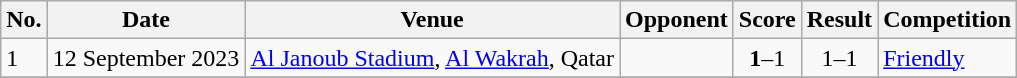<table class="wikitable">
<tr>
<th>No.</th>
<th>Date</th>
<th>Venue</th>
<th>Opponent</th>
<th>Score</th>
<th>Result</th>
<th>Competition</th>
</tr>
<tr>
<td>1</td>
<td>12 September 2023</td>
<td><a href='#'>Al Janoub Stadium</a>, <a href='#'>Al Wakrah</a>, Qatar</td>
<td></td>
<td align=center><strong>1</strong>–1</td>
<td align=center>1–1</td>
<td><a href='#'>Friendly</a></td>
</tr>
<tr>
</tr>
</table>
